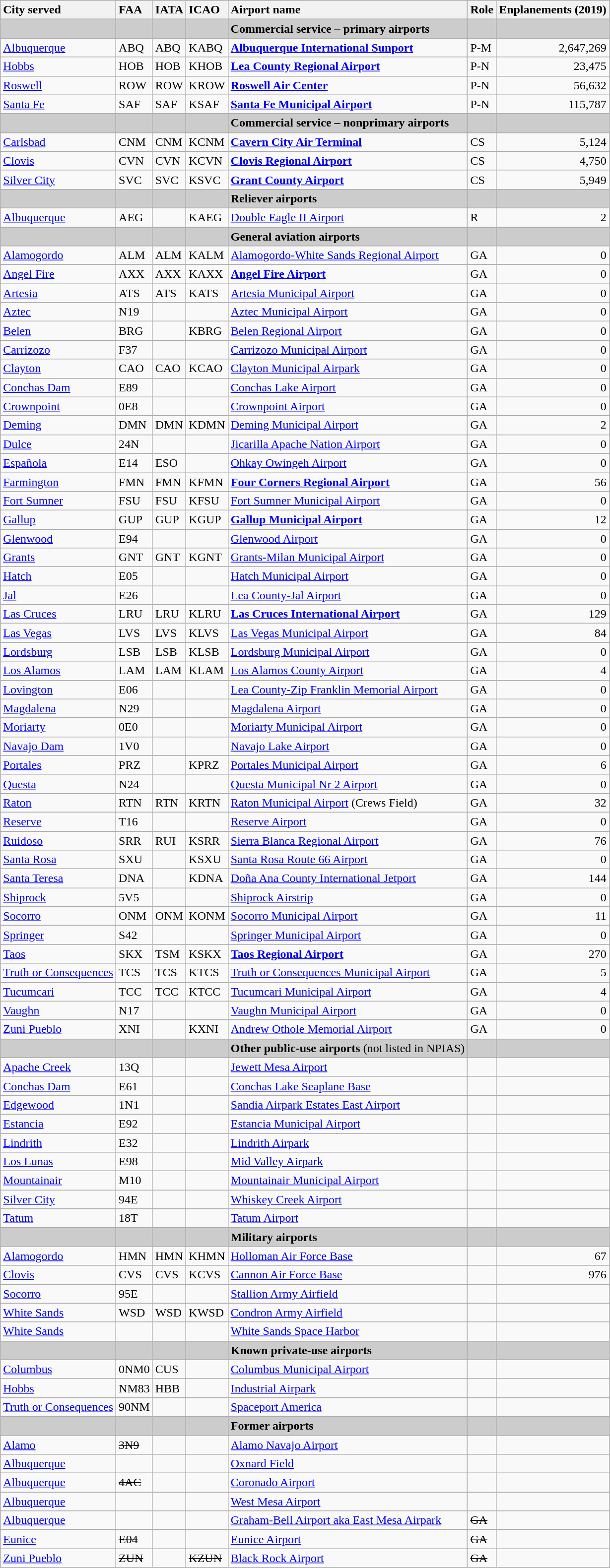<table class="wikitable sortable">
<tr valign=baseline>
<th style="white-space:nowrap; text-align:left;">City served</th>
<th style="white-space:nowrap; text-align:left;">FAA</th>
<th style="white-space:nowrap; text-align:left;">IATA</th>
<th style="white-space:nowrap; text-align:left;">ICAO</th>
<th style="white-space:nowrap; text-align:left;">Airport name</th>
<th style="white-space:nowrap; text-align:left;">Role</th>
<th style="white-space:nowrap; text-align:right;">Enplanements (2019)</th>
</tr>
<tr style="background:#CCCCCC;">
<td></td>
<td></td>
<td></td>
<td></td>
<td><strong>Commercial service – primary airports</strong></td>
<td></td>
<td><br><onlyinclude></td>
</tr>
<tr valign=top>
<td><a href='#'>Albuquerque</a></td>
<td>ABQ</td>
<td>ABQ</td>
<td>KABQ</td>
<td><strong><a href='#'>Albuquerque International Sunport</a></strong></td>
<td>P-M</td>
<td align=right>2,647,269</td>
</tr>
<tr valign=top>
<td><a href='#'>Hobbs</a></td>
<td>HOB</td>
<td>HOB</td>
<td>KHOB</td>
<td><strong><a href='#'>Lea County Regional Airport</a></strong></td>
<td>P-N</td>
<td align=right>23,475</td>
</tr>
<tr valign=top>
<td><a href='#'>Roswell</a></td>
<td>ROW</td>
<td>ROW</td>
<td>KROW</td>
<td><strong><a href='#'>Roswell Air Center</a></strong></td>
<td>P-N</td>
<td align=right>56,632</td>
</tr>
<tr valign=top>
<td><a href='#'>Santa Fe</a></td>
<td>SAF</td>
<td>SAF</td>
<td>KSAF</td>
<td><strong><a href='#'>Santa Fe Municipal Airport</a></strong></td>
<td>P-N</td>
<td align=right>115,787<br></onlyinclude></td>
</tr>
<tr style="background:#CCCCCC;">
<td></td>
<td></td>
<td></td>
<td></td>
<td><strong>Commercial service – nonprimary airports</strong></td>
<td></td>
<td></td>
</tr>
<tr valign=top>
<td><a href='#'>Carlsbad</a></td>
<td>CNM</td>
<td>CNM</td>
<td>KCNM</td>
<td><strong><a href='#'>Cavern City Air Terminal</a></strong></td>
<td>CS</td>
<td align=right>5,124</td>
</tr>
<tr valign=top>
<td><a href='#'>Clovis</a></td>
<td>CVN</td>
<td>CVN</td>
<td>KCVN</td>
<td><strong><a href='#'>Clovis Regional Airport</a></strong></td>
<td>CS</td>
<td align=right>4,750</td>
</tr>
<tr valign=top>
<td><a href='#'>Silver City</a></td>
<td>SVC</td>
<td>SVC</td>
<td>KSVC</td>
<td><strong><a href='#'>Grant County Airport</a></strong></td>
<td>CS</td>
<td align=right>5,949</td>
</tr>
<tr style="background:#CCCCCC;">
<td></td>
<td></td>
<td></td>
<td></td>
<td><strong>Reliever airports</strong></td>
<td></td>
<td></td>
</tr>
<tr valign=top>
<td><a href='#'>Albuquerque</a></td>
<td>AEG</td>
<td></td>
<td>KAEG</td>
<td><a href='#'>Double Eagle II Airport</a></td>
<td>R</td>
<td align=right>2</td>
</tr>
<tr style="background:#CCCCCC;">
<td></td>
<td></td>
<td></td>
<td></td>
<td><strong>General aviation airports</strong></td>
<td></td>
<td></td>
</tr>
<tr valign=top>
<td><a href='#'>Alamogordo</a></td>
<td>ALM</td>
<td>ALM</td>
<td>KALM</td>
<td><a href='#'>Alamogordo-White Sands Regional Airport</a></td>
<td>GA</td>
<td align=right>0</td>
</tr>
<tr valign=top>
<td><a href='#'>Angel Fire</a></td>
<td>AXX</td>
<td>AXX</td>
<td>KAXX</td>
<td><strong><a href='#'>Angel Fire Airport</a></strong></td>
<td>GA</td>
<td align=right>0</td>
</tr>
<tr valign=top>
<td><a href='#'>Artesia</a></td>
<td>ATS</td>
<td>ATS</td>
<td>KATS</td>
<td><a href='#'>Artesia Municipal Airport</a></td>
<td>GA</td>
<td align=right>0</td>
</tr>
<tr valign=top>
<td><a href='#'>Aztec</a></td>
<td>N19</td>
<td></td>
<td></td>
<td><a href='#'>Aztec Municipal Airport</a></td>
<td>GA</td>
<td align=right>0</td>
</tr>
<tr valign=top>
<td><a href='#'>Belen</a></td>
<td>BRG </td>
<td></td>
<td>KBRG</td>
<td><a href='#'>Belen Regional Airport</a></td>
<td>GA</td>
<td align=right>0</td>
</tr>
<tr valign=top>
<td><a href='#'>Carrizozo</a></td>
<td>F37 </td>
<td></td>
<td></td>
<td><a href='#'>Carrizozo Municipal Airport</a></td>
<td>GA</td>
<td align=right>0</td>
</tr>
<tr valign=top>
<td><a href='#'>Clayton</a></td>
<td>CAO</td>
<td>CAO</td>
<td>KCAO</td>
<td><a href='#'>Clayton Municipal Airpark</a></td>
<td>GA</td>
<td align=right>0</td>
</tr>
<tr valign=top>
<td><a href='#'>Conchas Dam</a></td>
<td>E89</td>
<td></td>
<td></td>
<td><a href='#'>Conchas Lake Airport</a></td>
<td>GA</td>
<td align=right>0</td>
</tr>
<tr valign=top>
<td><a href='#'>Crownpoint</a></td>
<td>0E8</td>
<td></td>
<td></td>
<td><a href='#'>Crownpoint Airport</a></td>
<td>GA</td>
<td align=right>0</td>
</tr>
<tr valign=top>
<td><a href='#'>Deming</a></td>
<td>DMN</td>
<td>DMN</td>
<td>KDMN</td>
<td><a href='#'>Deming Municipal Airport</a></td>
<td>GA</td>
<td align=right>2</td>
</tr>
<tr valign=top>
<td><a href='#'>Dulce</a></td>
<td>24N</td>
<td></td>
<td></td>
<td><a href='#'>Jicarilla Apache Nation Airport</a></td>
<td>GA</td>
<td align=right>0</td>
</tr>
<tr valign=top>
<td><a href='#'>Española</a></td>
<td>E14 </td>
<td>ESO</td>
<td></td>
<td><a href='#'>Ohkay Owingeh Airport</a> </td>
<td>GA</td>
<td align=right>0</td>
</tr>
<tr valign=top>
<td><a href='#'>Farmington</a></td>
<td>FMN</td>
<td>FMN</td>
<td>KFMN</td>
<td><strong><a href='#'>Four Corners Regional Airport</a></strong></td>
<td>GA</td>
<td align=right>56</td>
</tr>
<tr valign=top>
<td><a href='#'>Fort Sumner</a></td>
<td>FSU</td>
<td>FSU</td>
<td>KFSU</td>
<td><a href='#'>Fort Sumner Municipal Airport</a></td>
<td>GA</td>
<td align=right>0</td>
</tr>
<tr valign=top>
<td><a href='#'>Gallup</a></td>
<td>GUP</td>
<td>GUP</td>
<td>KGUP</td>
<td><strong><a href='#'>Gallup Municipal Airport</a></strong></td>
<td>GA</td>
<td align=right>12</td>
</tr>
<tr valign=top>
<td><a href='#'>Glenwood</a></td>
<td>E94</td>
<td></td>
<td></td>
<td><a href='#'>Glenwood Airport</a></td>
<td>GA</td>
<td align=right>0</td>
</tr>
<tr valign=top>
<td><a href='#'>Grants</a></td>
<td>GNT</td>
<td>GNT</td>
<td>KGNT</td>
<td><a href='#'>Grants-Milan Municipal Airport</a></td>
<td>GA</td>
<td align=right>0</td>
</tr>
<tr valign=top>
<td><a href='#'>Hatch</a></td>
<td>E05</td>
<td></td>
<td></td>
<td><a href='#'>Hatch Municipal Airport</a></td>
<td>GA</td>
<td align=right>0</td>
</tr>
<tr valign=top>
<td><a href='#'>Jal</a></td>
<td>E26</td>
<td></td>
<td></td>
<td><a href='#'>Lea County-Jal Airport</a></td>
<td>GA</td>
<td align=right>0</td>
</tr>
<tr valign=top>
<td><a href='#'>Las Cruces</a></td>
<td>LRU</td>
<td>LRU</td>
<td>KLRU</td>
<td><strong><a href='#'>Las Cruces International Airport</a></strong></td>
<td>GA</td>
<td align=right>129</td>
</tr>
<tr valign=top>
<td><a href='#'>Las Vegas</a></td>
<td>LVS</td>
<td>LVS</td>
<td>KLVS</td>
<td><a href='#'>Las Vegas Municipal Airport</a></td>
<td>GA</td>
<td align=right>84</td>
</tr>
<tr valign=top>
<td><a href='#'>Lordsburg</a></td>
<td>LSB</td>
<td>LSB</td>
<td>KLSB</td>
<td><a href='#'>Lordsburg Municipal Airport</a></td>
<td>GA</td>
<td align=right>0</td>
</tr>
<tr valign=top>
<td><a href='#'>Los Alamos</a></td>
<td>LAM</td>
<td>LAM</td>
<td>KLAM</td>
<td><a href='#'>Los Alamos County Airport</a></td>
<td>GA</td>
<td align=right>4</td>
</tr>
<tr valign=top>
<td><a href='#'>Lovington</a></td>
<td>E06</td>
<td></td>
<td></td>
<td><a href='#'>Lea County-Zip Franklin Memorial Airport</a></td>
<td>GA</td>
<td align=right>0</td>
</tr>
<tr valign=top>
<td><a href='#'>Magdalena</a></td>
<td>N29</td>
<td></td>
<td></td>
<td><a href='#'>Magdalena Airport</a></td>
<td>GA</td>
<td align=right>0</td>
</tr>
<tr valign=top>
<td><a href='#'>Moriarty</a></td>
<td>0E0</td>
<td></td>
<td></td>
<td><a href='#'>Moriarty Municipal Airport</a></td>
<td>GA</td>
<td align=right>0</td>
</tr>
<tr valign=top>
<td><a href='#'>Navajo Dam</a></td>
<td>1V0</td>
<td></td>
<td></td>
<td><a href='#'>Navajo Lake Airport</a></td>
<td>GA</td>
<td align=right>0</td>
</tr>
<tr valign=top>
<td><a href='#'>Portales</a></td>
<td>PRZ </td>
<td></td>
<td>KPRZ</td>
<td><a href='#'>Portales Municipal Airport</a></td>
<td>GA</td>
<td align=right>6</td>
</tr>
<tr valign=top>
<td><a href='#'>Questa</a></td>
<td>N24</td>
<td></td>
<td></td>
<td><a href='#'>Questa Municipal Nr 2 Airport</a></td>
<td>GA</td>
<td align=right>0</td>
</tr>
<tr valign=top>
<td><a href='#'>Raton</a></td>
<td>RTN</td>
<td>RTN</td>
<td>KRTN</td>
<td><a href='#'>Raton Municipal Airport</a> (Crews Field)</td>
<td>GA</td>
<td align=right>32</td>
</tr>
<tr valign=top>
<td><a href='#'>Reserve</a></td>
<td>T16 </td>
<td></td>
<td></td>
<td><a href='#'>Reserve Airport</a></td>
<td>GA</td>
<td align=right>0</td>
</tr>
<tr valign=top>
<td><a href='#'>Ruidoso</a></td>
<td>SRR</td>
<td>RUI</td>
<td>KSRR</td>
<td><a href='#'>Sierra Blanca Regional Airport</a></td>
<td>GA</td>
<td align=right>76</td>
</tr>
<tr valign=top>
<td><a href='#'>Santa Rosa</a></td>
<td>SXU </td>
<td></td>
<td>KSXU</td>
<td><a href='#'>Santa Rosa Route 66 Airport</a></td>
<td>GA</td>
<td align=right>0</td>
</tr>
<tr valign=top>
<td><a href='#'>Santa Teresa</a></td>
<td>DNA</td>
<td></td>
<td>KDNA</td>
<td><a href='#'>Doña Ana County International Jetport</a></td>
<td>GA</td>
<td align=right>144</td>
</tr>
<tr valign=top>
<td><a href='#'>Shiprock</a></td>
<td>5V5</td>
<td></td>
<td></td>
<td><a href='#'>Shiprock Airstrip</a></td>
<td>GA</td>
<td align=right>0</td>
</tr>
<tr valign=top>
<td><a href='#'>Socorro</a></td>
<td>ONM</td>
<td>ONM</td>
<td>KONM</td>
<td><a href='#'>Socorro Municipal Airport</a></td>
<td>GA</td>
<td align=right>11</td>
</tr>
<tr valign=top>
<td><a href='#'>Springer</a></td>
<td>S42 </td>
<td></td>
<td></td>
<td><a href='#'>Springer Municipal Airport</a></td>
<td>GA</td>
<td align=right>0</td>
</tr>
<tr valign=top>
<td><a href='#'>Taos</a></td>
<td>SKX</td>
<td>TSM</td>
<td>KSKX</td>
<td><strong><a href='#'>Taos Regional Airport</a></strong></td>
<td>GA</td>
<td align=right>270</td>
</tr>
<tr valign=top>
<td><a href='#'>Truth or Consequences</a></td>
<td>TCS</td>
<td>TCS</td>
<td>KTCS</td>
<td><a href='#'>Truth or Consequences Municipal Airport</a></td>
<td>GA</td>
<td align=right>5</td>
</tr>
<tr valign=top>
<td><a href='#'>Tucumcari</a></td>
<td>TCC</td>
<td>TCC</td>
<td>KTCC</td>
<td><a href='#'>Tucumcari Municipal Airport</a></td>
<td>GA</td>
<td align=right>4</td>
</tr>
<tr valign=top>
<td><a href='#'>Vaughn</a></td>
<td>N17</td>
<td></td>
<td></td>
<td><a href='#'>Vaughn Municipal Airport</a></td>
<td>GA</td>
<td align=right>0</td>
</tr>
<tr valign=top>
<td><a href='#'>Zuni Pueblo</a></td>
<td>XNI</td>
<td></td>
<td>KXNI</td>
<td><a href='#'>Andrew Othole Memorial Airport</a></td>
<td>GA</td>
<td align=right>0</td>
</tr>
<tr style="background:#CCCCCC;">
<td></td>
<td></td>
<td></td>
<td></td>
<td><strong>Other public-use airports</strong> (not listed in NPIAS)</td>
<td></td>
<td></td>
</tr>
<tr valign=top>
<td><a href='#'>Apache Creek</a></td>
<td>13Q</td>
<td></td>
<td></td>
<td><a href='#'>Jewett Mesa Airport</a></td>
<td></td>
<td></td>
</tr>
<tr valign=top>
<td><a href='#'>Conchas Dam</a></td>
<td>E61</td>
<td></td>
<td></td>
<td><a href='#'>Conchas Lake Seaplane Base</a></td>
<td></td>
<td></td>
</tr>
<tr valign=top>
<td><a href='#'>Edgewood</a></td>
<td>1N1</td>
<td></td>
<td></td>
<td><a href='#'>Sandia Airpark Estates East Airport</a></td>
<td></td>
<td></td>
</tr>
<tr valign=top>
<td><a href='#'>Estancia</a></td>
<td>E92</td>
<td></td>
<td></td>
<td><a href='#'>Estancia Municipal Airport</a></td>
<td></td>
<td></td>
</tr>
<tr valign=top>
<td><a href='#'>Lindrith</a></td>
<td>E32</td>
<td></td>
<td></td>
<td><a href='#'>Lindrith Airpark</a></td>
<td></td>
<td></td>
</tr>
<tr valign=top>
<td><a href='#'>Los Lunas</a></td>
<td>E98</td>
<td></td>
<td></td>
<td><a href='#'>Mid Valley Airpark</a></td>
<td></td>
<td></td>
</tr>
<tr valign=top>
<td><a href='#'>Mountainair</a></td>
<td>M10</td>
<td></td>
<td></td>
<td><a href='#'>Mountainair Municipal Airport</a></td>
<td></td>
<td></td>
</tr>
<tr valign=top>
<td><a href='#'>Silver City</a></td>
<td>94E</td>
<td></td>
<td></td>
<td><a href='#'>Whiskey Creek Airport</a></td>
<td></td>
<td></td>
</tr>
<tr valign=top>
<td><a href='#'>Tatum</a></td>
<td>18T </td>
<td></td>
<td></td>
<td><a href='#'>Tatum Airport</a> </td>
<td></td>
<td></td>
</tr>
<tr style="background:#CCCCCC;">
<td></td>
<td></td>
<td></td>
<td></td>
<td><strong>Military airports</strong></td>
<td></td>
<td></td>
</tr>
<tr valign=top>
<td><a href='#'>Alamogordo</a></td>
<td>HMN</td>
<td>HMN</td>
<td>KHMN</td>
<td><a href='#'>Holloman Air Force Base</a></td>
<td></td>
<td align=right>67</td>
</tr>
<tr valign=top>
<td><a href='#'>Clovis</a></td>
<td>CVS</td>
<td>CVS</td>
<td>KCVS</td>
<td><a href='#'>Cannon Air Force Base</a></td>
<td></td>
<td align=right>976</td>
</tr>
<tr valign=top>
<td><a href='#'>Socorro</a></td>
<td>95E</td>
<td></td>
<td></td>
<td><a href='#'>Stallion Army Airfield</a></td>
<td></td>
<td></td>
</tr>
<tr valign=top>
<td><a href='#'>White Sands</a></td>
<td>WSD</td>
<td>WSD</td>
<td>KWSD</td>
<td><a href='#'>Condron Army Airfield</a></td>
<td></td>
<td></td>
</tr>
<tr valign=top>
<td><a href='#'>White Sands</a></td>
<td></td>
<td></td>
<td></td>
<td><a href='#'>White Sands Space Harbor</a></td>
<td></td>
<td></td>
</tr>
<tr style="background:#CCCCCC;">
<td></td>
<td></td>
<td></td>
<td></td>
<td><strong>Known private-use airports</strong></td>
<td></td>
<td></td>
</tr>
<tr valign=top>
<td><a href='#'>Columbus</a></td>
<td>0NM0</td>
<td>CUS</td>
<td></td>
<td><a href='#'>Columbus Municipal Airport</a></td>
<td></td>
<td></td>
</tr>
<tr valign=top>
<td><a href='#'>Hobbs</a></td>
<td>NM83</td>
<td>HBB</td>
<td></td>
<td><a href='#'>Industrial Airpark</a></td>
<td></td>
<td></td>
</tr>
<tr valign=top>
<td><a href='#'>Truth or Consequences</a></td>
<td>90NM</td>
<td></td>
<td></td>
<td><a href='#'>Spaceport America</a></td>
<td></td>
<td></td>
</tr>
<tr style="background:#CCCCCC;">
<td></td>
<td></td>
<td></td>
<td></td>
<td><strong>Former airports</strong></td>
<td></td>
<td></td>
</tr>
<tr valign=top>
<td><a href='#'>Alamo</a></td>
<td><s>3N9</s></td>
<td></td>
<td></td>
<td><a href='#'>Alamo Navajo Airport</a> </td>
<td></td>
<td></td>
</tr>
<tr valign=top>
<td><a href='#'>Albuquerque</a></td>
<td></td>
<td></td>
<td></td>
<td><a href='#'>Oxnard Field</a> </td>
<td></td>
<td></td>
</tr>
<tr valign=top>
<td><a href='#'>Albuquerque</a></td>
<td><s>4AC</s></td>
<td></td>
<td></td>
<td><a href='#'>Coronado Airport</a> </td>
<td></td>
<td></td>
</tr>
<tr valign=top>
<td><a href='#'>Albuquerque</a></td>
<td></td>
<td></td>
<td></td>
<td><a href='#'>West Mesa Airport</a> </td>
<td></td>
<td></td>
</tr>
<tr valign=top>
<td><a href='#'>Albuquerque</a></td>
<td></td>
<td></td>
<td></td>
<td><a href='#'>Graham-Bell Airport aka East Mesa Airpark</a> </td>
<td><s>GA</s></td>
<td></td>
</tr>
<tr valign=top>
<td><a href='#'>Eunice</a></td>
<td><s>E04</s></td>
<td></td>
<td></td>
<td><a href='#'>Eunice Airport</a> </td>
<td><s>GA</s></td>
<td></td>
</tr>
<tr valign=top>
<td><a href='#'>Zuni Pueblo</a></td>
<td><s>ZUN</s></td>
<td></td>
<td><s>KZUN</s></td>
<td><a href='#'>Black Rock Airport</a> </td>
<td><s>GA</s></td>
<td></td>
</tr>
</table>
